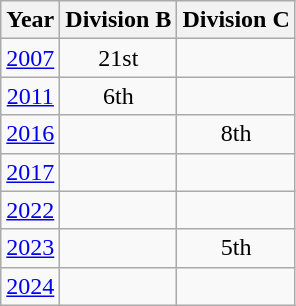<table class="wikitable" style="text-align:center">
<tr>
<th>Year</th>
<th>Division B</th>
<th>Division C</th>
</tr>
<tr>
<td><a href='#'>2007</a></td>
<td>21st</td>
<td></td>
</tr>
<tr>
<td><a href='#'>2011</a></td>
<td>6th</td>
<td></td>
</tr>
<tr>
<td><a href='#'>2016</a></td>
<td></td>
<td>8th</td>
</tr>
<tr>
<td><a href='#'>2017</a></td>
<td></td>
<td></td>
</tr>
<tr>
<td><a href='#'>2022</a></td>
<td></td>
<td></td>
</tr>
<tr>
<td><a href='#'>2023</a></td>
<td></td>
<td>5th</td>
</tr>
<tr>
<td><a href='#'>2024</a></td>
<td></td>
<td></td>
</tr>
</table>
